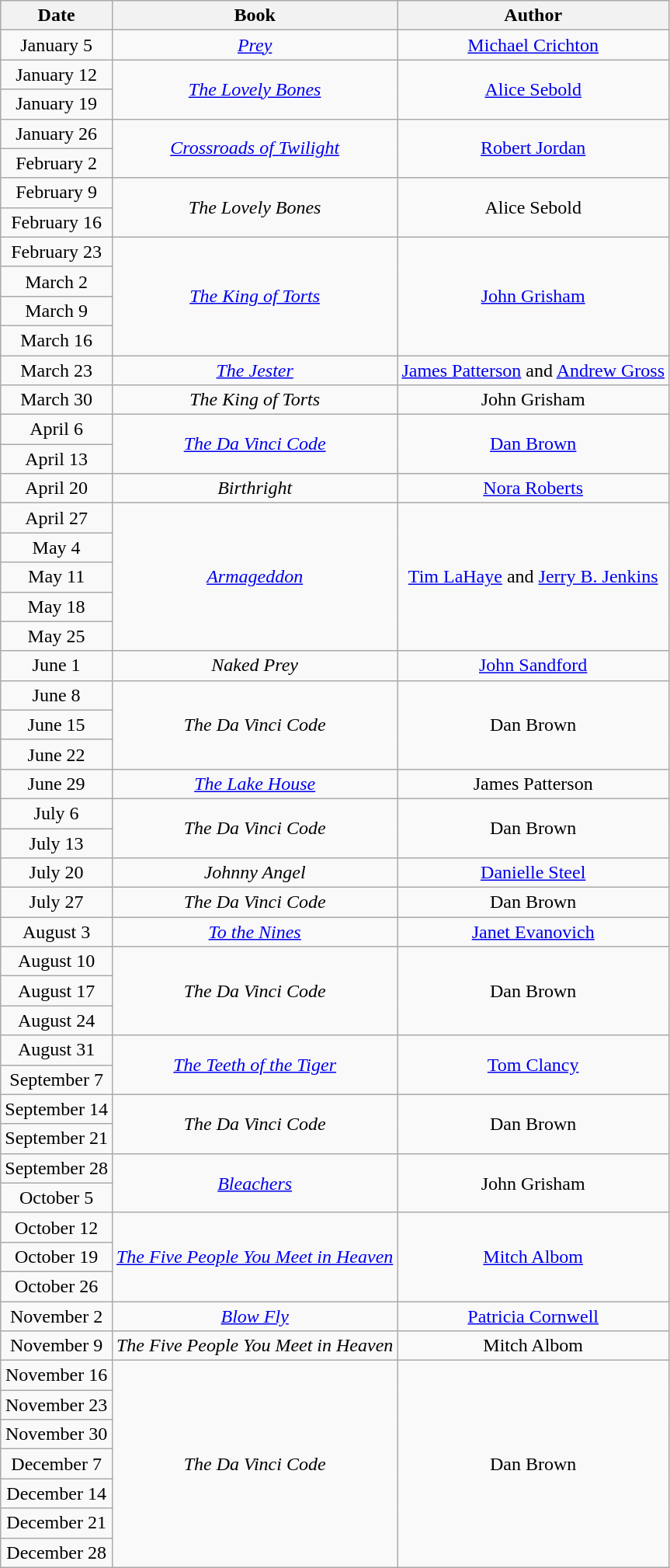<table class="wikitable sortable" style="text-align: center">
<tr>
<th>Date</th>
<th>Book</th>
<th>Author</th>
</tr>
<tr>
<td>January 5</td>
<td><em><a href='#'>Prey</a></em></td>
<td><a href='#'>Michael Crichton</a></td>
</tr>
<tr>
<td>January 12</td>
<td rowspan=2><em><a href='#'>The Lovely Bones</a></em></td>
<td rowspan=2><a href='#'>Alice Sebold</a></td>
</tr>
<tr>
<td>January 19</td>
</tr>
<tr>
<td>January 26</td>
<td rowspan=2><em><a href='#'>Crossroads of Twilight</a></em></td>
<td rowspan=2><a href='#'>Robert Jordan</a></td>
</tr>
<tr>
<td>February 2</td>
</tr>
<tr>
<td>February 9</td>
<td rowspan=2><em>The Lovely Bones</em></td>
<td rowspan=2>Alice Sebold</td>
</tr>
<tr>
<td>February 16</td>
</tr>
<tr>
<td>February 23</td>
<td rowspan=4><em><a href='#'>The King of Torts</a></em></td>
<td rowspan=4><a href='#'>John Grisham</a></td>
</tr>
<tr>
<td>March 2</td>
</tr>
<tr>
<td>March 9</td>
</tr>
<tr>
<td>March 16</td>
</tr>
<tr>
<td>March 23</td>
<td><em><a href='#'>The Jester</a></em></td>
<td><a href='#'>James Patterson</a> and <a href='#'>Andrew Gross</a></td>
</tr>
<tr>
<td>March 30</td>
<td><em>The King of Torts</em></td>
<td>John Grisham</td>
</tr>
<tr>
<td>April 6</td>
<td rowspan=2><em><a href='#'>The Da Vinci Code</a></em></td>
<td rowspan=2><a href='#'>Dan Brown</a></td>
</tr>
<tr>
<td>April 13</td>
</tr>
<tr>
<td>April 20</td>
<td><em>Birthright</em></td>
<td><a href='#'>Nora Roberts</a></td>
</tr>
<tr>
<td>April 27</td>
<td rowspan=5><em><a href='#'>Armageddon</a></em></td>
<td rowspan=5><a href='#'>Tim LaHaye</a> and <a href='#'>Jerry B. Jenkins</a></td>
</tr>
<tr>
<td>May 4</td>
</tr>
<tr>
<td>May 11</td>
</tr>
<tr>
<td>May 18</td>
</tr>
<tr>
<td>May 25</td>
</tr>
<tr>
<td>June 1</td>
<td><em>Naked Prey</em></td>
<td><a href='#'>John Sandford</a></td>
</tr>
<tr>
<td>June 8</td>
<td rowspan=3><em>The Da Vinci Code</em></td>
<td rowspan=3>Dan Brown</td>
</tr>
<tr>
<td>June 15</td>
</tr>
<tr>
<td>June 22</td>
</tr>
<tr>
<td>June 29</td>
<td><em><a href='#'>The Lake House</a></em></td>
<td>James Patterson</td>
</tr>
<tr>
<td>July 6</td>
<td rowspan=2><em>The Da Vinci Code</em></td>
<td rowspan=2>Dan Brown</td>
</tr>
<tr>
<td>July 13</td>
</tr>
<tr>
<td>July 20</td>
<td><em>Johnny Angel</em></td>
<td><a href='#'>Danielle Steel</a></td>
</tr>
<tr>
<td>July 27</td>
<td><em>The Da Vinci Code</em></td>
<td>Dan Brown</td>
</tr>
<tr>
<td>August 3</td>
<td><em><a href='#'>To the Nines</a></em></td>
<td><a href='#'>Janet Evanovich</a></td>
</tr>
<tr>
<td>August 10</td>
<td rowspan=3><em>The Da Vinci Code</em></td>
<td rowspan=3>Dan Brown</td>
</tr>
<tr>
<td>August 17</td>
</tr>
<tr>
<td>August 24</td>
</tr>
<tr>
<td>August 31</td>
<td rowspan=2><em><a href='#'>The Teeth of the Tiger</a></em></td>
<td rowspan=2><a href='#'>Tom Clancy</a></td>
</tr>
<tr>
<td>September 7</td>
</tr>
<tr>
<td>September 14</td>
<td rowspan=2><em>The Da Vinci Code</em></td>
<td rowspan=2>Dan Brown</td>
</tr>
<tr>
<td>September 21</td>
</tr>
<tr>
<td>September 28</td>
<td rowspan=2><em><a href='#'>Bleachers</a></em></td>
<td rowspan=2>John Grisham</td>
</tr>
<tr>
<td>October 5</td>
</tr>
<tr>
<td>October 12</td>
<td rowspan=3><em><a href='#'>The Five People You Meet in Heaven</a></em></td>
<td rowspan=3><a href='#'>Mitch Albom</a></td>
</tr>
<tr>
<td>October 19</td>
</tr>
<tr>
<td>October 26</td>
</tr>
<tr>
<td>November 2</td>
<td><em><a href='#'>Blow Fly</a></em></td>
<td><a href='#'>Patricia Cornwell</a></td>
</tr>
<tr>
<td>November 9</td>
<td><em>The Five People You Meet in Heaven</em></td>
<td>Mitch Albom</td>
</tr>
<tr>
<td>November 16</td>
<td rowspan=7><em>The Da Vinci Code</em></td>
<td rowspan=7>Dan Brown</td>
</tr>
<tr>
<td>November 23</td>
</tr>
<tr>
<td>November 30</td>
</tr>
<tr>
<td>December 7</td>
</tr>
<tr>
<td>December 14</td>
</tr>
<tr>
<td>December 21</td>
</tr>
<tr>
<td>December 28</td>
</tr>
</table>
